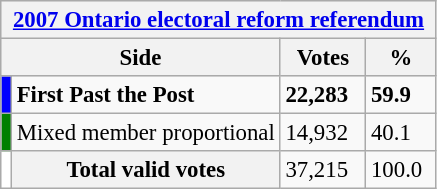<table class="wikitable" style="font-size: 95%; clear:both">
<tr style="background-color:#E9E9E9">
<th colspan=4><a href='#'>2007 Ontario electoral reform referendum</a></th>
</tr>
<tr style="background-color:#E9E9E9">
<th colspan=2 style="width: 130px">Side</th>
<th style="width: 50px">Votes</th>
<th style="width: 40px">%</th>
</tr>
<tr>
<td bgcolor="blue"></td>
<td><strong>First Past the Post</strong></td>
<td><strong>22,283</strong></td>
<td><strong>59.9</strong></td>
</tr>
<tr>
<td bgcolor="green"></td>
<td>Mixed member proportional</td>
<td>14,932</td>
<td>40.1</td>
</tr>
<tr>
<td bgcolor="white"></td>
<th>Total valid votes</th>
<td>37,215</td>
<td>100.0</td>
</tr>
</table>
